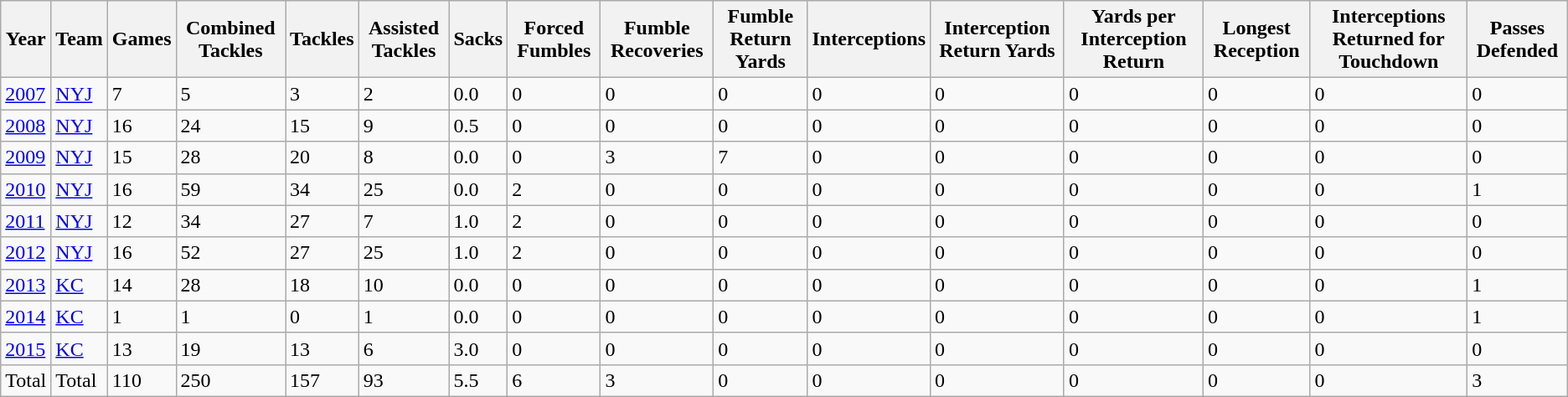<table class="wikitable">
<tr>
<th>Year</th>
<th>Team</th>
<th>Games</th>
<th>Combined Tackles</th>
<th>Tackles</th>
<th>Assisted Tackles</th>
<th>Sacks</th>
<th>Forced Fumbles</th>
<th>Fumble Recoveries</th>
<th>Fumble Return Yards</th>
<th>Interceptions</th>
<th>Interception Return Yards</th>
<th>Yards per Interception Return</th>
<th>Longest Reception</th>
<th>Interceptions Returned for Touchdown</th>
<th>Passes Defended</th>
</tr>
<tr>
<td><a href='#'>2007</a></td>
<td><a href='#'>NYJ</a></td>
<td>7</td>
<td>5</td>
<td>3</td>
<td>2</td>
<td>0.0</td>
<td>0</td>
<td>0</td>
<td>0</td>
<td>0</td>
<td>0</td>
<td>0</td>
<td>0</td>
<td>0</td>
<td>0</td>
</tr>
<tr>
<td><a href='#'>2008</a></td>
<td><a href='#'>NYJ</a></td>
<td>16</td>
<td>24</td>
<td>15</td>
<td>9</td>
<td>0.5</td>
<td>0</td>
<td>0</td>
<td>0</td>
<td>0</td>
<td>0</td>
<td>0</td>
<td>0</td>
<td>0</td>
<td>0</td>
</tr>
<tr>
<td><a href='#'>2009</a></td>
<td><a href='#'>NYJ</a></td>
<td>15</td>
<td>28</td>
<td>20</td>
<td>8</td>
<td>0.0</td>
<td>0</td>
<td>3</td>
<td>7</td>
<td>0</td>
<td>0</td>
<td>0</td>
<td>0</td>
<td>0</td>
<td>0</td>
</tr>
<tr>
<td><a href='#'>2010</a></td>
<td><a href='#'>NYJ</a></td>
<td>16</td>
<td>59</td>
<td>34</td>
<td>25</td>
<td>0.0</td>
<td>2</td>
<td>0</td>
<td>0</td>
<td>0</td>
<td>0</td>
<td>0</td>
<td>0</td>
<td>0</td>
<td>1</td>
</tr>
<tr>
<td><a href='#'>2011</a></td>
<td><a href='#'>NYJ</a></td>
<td>12</td>
<td>34</td>
<td>27</td>
<td>7</td>
<td>1.0</td>
<td>2</td>
<td>0</td>
<td>0</td>
<td>0</td>
<td>0</td>
<td>0</td>
<td>0</td>
<td>0</td>
<td>0</td>
</tr>
<tr>
<td><a href='#'>2012</a></td>
<td><a href='#'>NYJ</a></td>
<td>16</td>
<td>52</td>
<td>27</td>
<td>25</td>
<td>1.0</td>
<td>2</td>
<td>0</td>
<td>0</td>
<td>0</td>
<td>0</td>
<td>0</td>
<td>0</td>
<td>0</td>
<td>0</td>
</tr>
<tr>
<td><a href='#'>2013</a></td>
<td><a href='#'>KC</a></td>
<td>14</td>
<td>28</td>
<td>18</td>
<td>10</td>
<td>0.0</td>
<td>0</td>
<td>0</td>
<td>0</td>
<td>0</td>
<td>0</td>
<td>0</td>
<td>0</td>
<td>0</td>
<td>1</td>
</tr>
<tr>
<td><a href='#'>2014</a></td>
<td><a href='#'>KC</a></td>
<td>1</td>
<td>1</td>
<td>0</td>
<td>1</td>
<td>0.0</td>
<td>0</td>
<td>0</td>
<td>0</td>
<td>0</td>
<td>0</td>
<td>0</td>
<td>0</td>
<td>0</td>
<td>1</td>
</tr>
<tr>
<td><a href='#'>2015</a></td>
<td><a href='#'>KC</a></td>
<td>13</td>
<td>19</td>
<td>13</td>
<td>6</td>
<td>3.0</td>
<td>0</td>
<td>0</td>
<td>0</td>
<td>0</td>
<td>0</td>
<td>0</td>
<td>0</td>
<td>0</td>
<td>0</td>
</tr>
<tr>
<td>Total</td>
<td>Total</td>
<td>110</td>
<td>250</td>
<td>157</td>
<td>93</td>
<td>5.5</td>
<td>6</td>
<td>3</td>
<td>0</td>
<td>0</td>
<td>0</td>
<td>0</td>
<td>0</td>
<td>0</td>
<td>3</td>
</tr>
</table>
